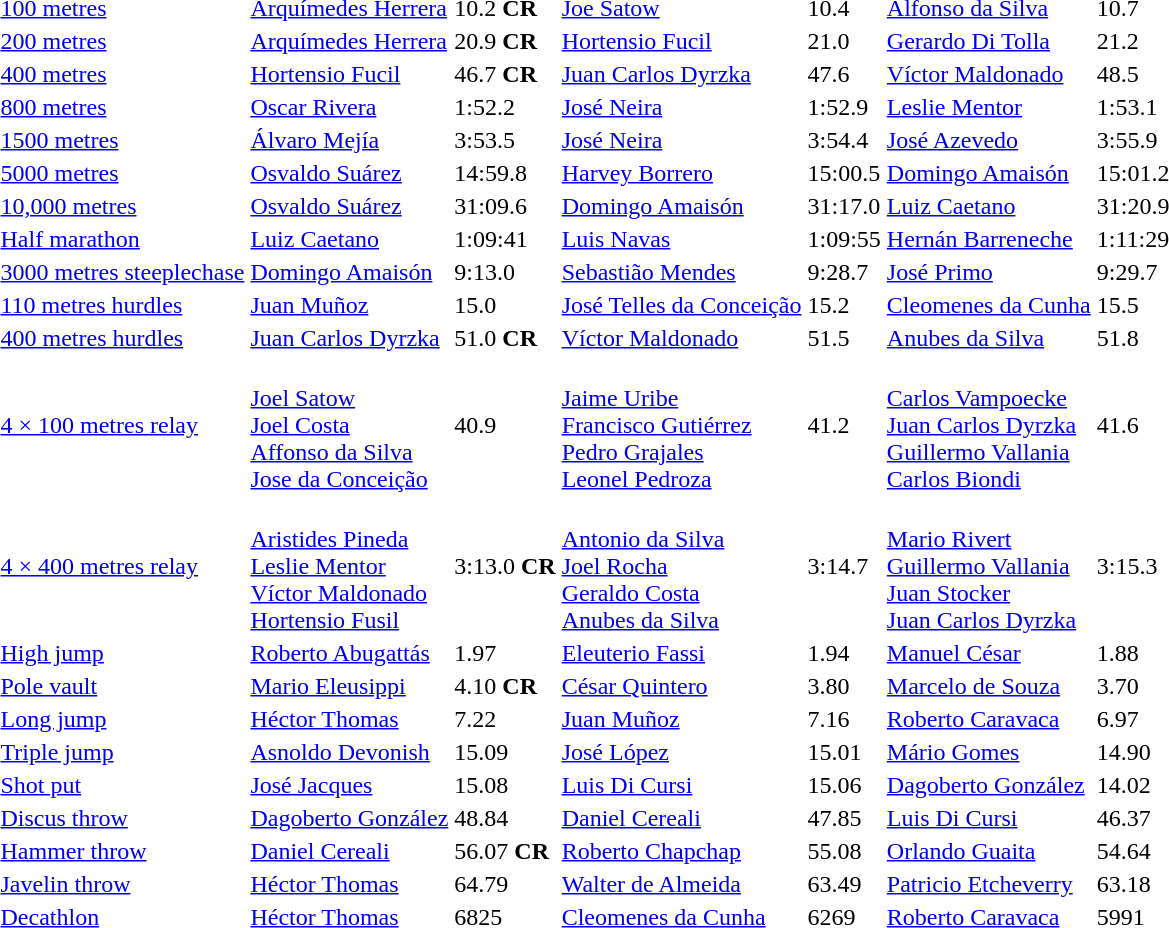<table>
<tr>
<td><a href='#'>100 metres</a></td>
<td><a href='#'>Arquímedes Herrera</a><br> </td>
<td>10.2 <strong>CR</strong></td>
<td><a href='#'>Joe Satow</a><br> </td>
<td>10.4</td>
<td><a href='#'>Alfonso da Silva</a><br> </td>
<td>10.7</td>
</tr>
<tr>
<td><a href='#'>200 metres</a></td>
<td><a href='#'>Arquímedes Herrera</a><br> </td>
<td>20.9 <strong>CR</strong></td>
<td><a href='#'>Hortensio Fucil</a><br> </td>
<td>21.0</td>
<td><a href='#'>Gerardo Di Tolla</a><br> </td>
<td>21.2</td>
</tr>
<tr>
<td><a href='#'>400 metres</a></td>
<td><a href='#'>Hortensio Fucil</a><br> </td>
<td>46.7 <strong>CR</strong></td>
<td><a href='#'>Juan Carlos Dyrzka</a><br> </td>
<td>47.6</td>
<td><a href='#'>Víctor Maldonado</a><br> </td>
<td>48.5</td>
</tr>
<tr>
<td><a href='#'>800 metres</a></td>
<td><a href='#'>Oscar Rivera</a><br> </td>
<td>1:52.2</td>
<td><a href='#'>José Neira</a><br> </td>
<td>1:52.9</td>
<td><a href='#'>Leslie Mentor</a><br> </td>
<td>1:53.1</td>
</tr>
<tr>
<td><a href='#'>1500 metres</a></td>
<td><a href='#'>Álvaro Mejía</a><br> </td>
<td>3:53.5</td>
<td><a href='#'>José Neira</a><br> </td>
<td>3:54.4</td>
<td><a href='#'>José Azevedo</a><br> </td>
<td>3:55.9</td>
</tr>
<tr>
<td><a href='#'>5000 metres</a></td>
<td><a href='#'>Osvaldo Suárez</a><br> </td>
<td>14:59.8</td>
<td><a href='#'>Harvey Borrero</a><br> </td>
<td>15:00.5</td>
<td><a href='#'>Domingo Amaisón</a><br> </td>
<td>15:01.2</td>
</tr>
<tr>
<td><a href='#'>10,000 metres</a></td>
<td><a href='#'>Osvaldo Suárez</a><br> </td>
<td>31:09.6</td>
<td><a href='#'>Domingo Amaisón</a><br> </td>
<td>31:17.0</td>
<td><a href='#'>Luiz Caetano</a><br> </td>
<td>31:20.9</td>
</tr>
<tr>
<td><a href='#'>Half marathon</a></td>
<td><a href='#'>Luiz Caetano</a><br> </td>
<td>1:09:41</td>
<td><a href='#'>Luis Navas</a><br> </td>
<td>1:09:55</td>
<td><a href='#'>Hernán Barreneche</a><br> </td>
<td>1:11:29</td>
</tr>
<tr>
<td><a href='#'>3000 metres steeplechase</a></td>
<td><a href='#'>Domingo Amaisón</a><br> </td>
<td>9:13.0</td>
<td><a href='#'>Sebastião Mendes</a><br> </td>
<td>9:28.7</td>
<td><a href='#'>José Primo</a><br> </td>
<td>9:29.7</td>
</tr>
<tr>
<td><a href='#'>110 metres hurdles</a></td>
<td><a href='#'>Juan Muñoz</a><br> </td>
<td>15.0</td>
<td><a href='#'>José Telles da Conceição</a><br> </td>
<td>15.2</td>
<td><a href='#'>Cleomenes da Cunha</a><br> </td>
<td>15.5</td>
</tr>
<tr>
<td><a href='#'>400 metres hurdles</a></td>
<td><a href='#'>Juan Carlos Dyrzka</a><br> </td>
<td>51.0 <strong>CR</strong></td>
<td><a href='#'>Víctor Maldonado</a><br> </td>
<td>51.5</td>
<td><a href='#'>Anubes da Silva</a><br> </td>
<td>51.8</td>
</tr>
<tr>
<td><a href='#'>4 × 100 metres relay</a></td>
<td><br><a href='#'>Joel Satow</a><br><a href='#'>Joel Costa</a><br><a href='#'>Affonso da Silva</a><br><a href='#'>Jose da Conceição</a></td>
<td>40.9</td>
<td><br><a href='#'>Jaime Uribe</a><br><a href='#'>Francisco Gutiérrez</a><br><a href='#'>Pedro Grajales</a><br><a href='#'>Leonel Pedroza</a></td>
<td>41.2</td>
<td><br><a href='#'>Carlos Vampoecke</a><br><a href='#'>Juan Carlos Dyrzka</a><br><a href='#'>Guillermo Vallania</a><br><a href='#'>Carlos Biondi</a></td>
<td>41.6</td>
</tr>
<tr>
<td><a href='#'>4 × 400 metres relay</a></td>
<td><br><a href='#'>Aristides Pineda</a><br><a href='#'>Leslie Mentor</a><br><a href='#'>Víctor Maldonado</a><br><a href='#'>Hortensio Fusil</a></td>
<td>3:13.0 <strong>CR</strong></td>
<td><br><a href='#'>Antonio da Silva</a><br><a href='#'>Joel Rocha</a><br><a href='#'>Geraldo Costa</a><br><a href='#'>Anubes da Silva</a></td>
<td>3:14.7</td>
<td><br><a href='#'>Mario Rivert</a><br><a href='#'>Guillermo Vallania</a><br><a href='#'>Juan Stocker</a><br><a href='#'>Juan Carlos Dyrzka</a></td>
<td>3:15.3</td>
</tr>
<tr>
<td><a href='#'>High jump</a></td>
<td><a href='#'>Roberto Abugattás</a><br> </td>
<td>1.97</td>
<td><a href='#'>Eleuterio Fassi</a><br> </td>
<td>1.94</td>
<td><a href='#'>Manuel César</a><br> </td>
<td>1.88</td>
</tr>
<tr>
<td><a href='#'>Pole vault</a></td>
<td><a href='#'>Mario Eleusippi</a><br> </td>
<td>4.10 <strong>CR</strong></td>
<td><a href='#'>César Quintero</a><br> </td>
<td>3.80</td>
<td><a href='#'>Marcelo de Souza</a><br> </td>
<td>3.70</td>
</tr>
<tr>
<td><a href='#'>Long jump</a></td>
<td><a href='#'>Héctor Thomas</a><br> </td>
<td>7.22</td>
<td><a href='#'>Juan Muñoz</a><br> </td>
<td>7.16</td>
<td><a href='#'>Roberto Caravaca</a><br> </td>
<td>6.97</td>
</tr>
<tr>
<td><a href='#'>Triple jump</a></td>
<td><a href='#'>Asnoldo Devonish</a><br> </td>
<td>15.09</td>
<td><a href='#'>José López</a><br> </td>
<td>15.01</td>
<td><a href='#'>Mário Gomes</a><br> </td>
<td>14.90</td>
</tr>
<tr>
<td><a href='#'>Shot put</a></td>
<td><a href='#'>José Jacques</a><br> </td>
<td>15.08</td>
<td><a href='#'>Luis Di Cursi</a><br> </td>
<td>15.06</td>
<td><a href='#'>Dagoberto González</a><br> </td>
<td>14.02</td>
</tr>
<tr>
<td><a href='#'>Discus throw</a></td>
<td><a href='#'>Dagoberto González</a><br> </td>
<td>48.84</td>
<td><a href='#'>Daniel Cereali</a><br> </td>
<td>47.85</td>
<td><a href='#'>Luis Di Cursi</a><br> </td>
<td>46.37</td>
</tr>
<tr>
<td><a href='#'>Hammer throw</a></td>
<td><a href='#'>Daniel Cereali</a><br> </td>
<td>56.07 <strong>CR</strong></td>
<td><a href='#'>Roberto Chapchap</a><br> </td>
<td>55.08</td>
<td><a href='#'>Orlando Guaita</a><br> </td>
<td>54.64</td>
</tr>
<tr>
<td><a href='#'>Javelin throw</a></td>
<td><a href='#'>Héctor Thomas</a><br> </td>
<td>64.79</td>
<td><a href='#'>Walter de Almeida</a><br> </td>
<td>63.49</td>
<td><a href='#'>Patricio Etcheverry</a><br> </td>
<td>63.18</td>
</tr>
<tr>
<td><a href='#'>Decathlon</a></td>
<td><a href='#'>Héctor Thomas</a><br> </td>
<td>6825</td>
<td><a href='#'>Cleomenes da Cunha</a><br> </td>
<td>6269</td>
<td><a href='#'>Roberto Caravaca</a><br> </td>
<td>5991</td>
</tr>
</table>
